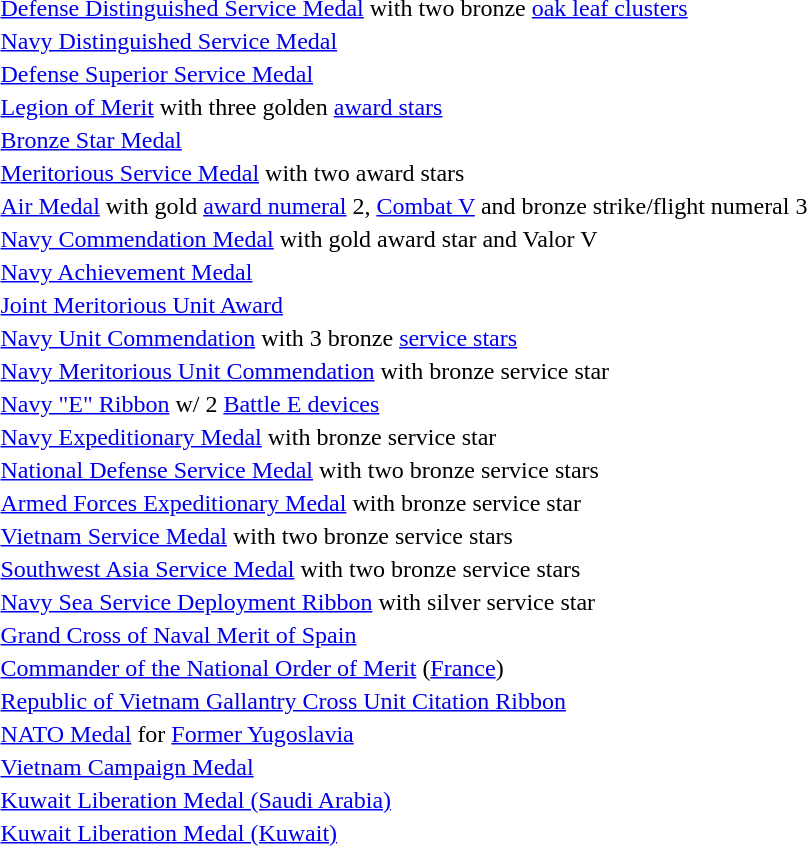<table>
<tr>
<td><span></span><span></span></td>
<td><a href='#'>Defense Distinguished Service Medal</a> with two bronze <a href='#'>oak leaf clusters</a></td>
</tr>
<tr>
<td></td>
<td><a href='#'>Navy Distinguished Service Medal</a></td>
</tr>
<tr>
<td></td>
<td><a href='#'>Defense Superior Service Medal</a></td>
</tr>
<tr>
<td><span></span><span></span><span></span></td>
<td><a href='#'>Legion of Merit</a> with three golden <a href='#'>award stars</a></td>
</tr>
<tr>
<td></td>
<td><a href='#'>Bronze Star Medal</a></td>
</tr>
<tr>
<td><span></span><span></span></td>
<td><a href='#'>Meritorious Service Medal</a> with two award stars</td>
</tr>
<tr>
<td><span></span><span></span><span></span></td>
<td><a href='#'>Air Medal</a> with gold <a href='#'>award numeral</a> 2, <a href='#'>Combat V</a> and bronze strike/flight numeral 3</td>
</tr>
<tr>
<td><span></span><span></span></td>
<td><a href='#'>Navy Commendation Medal</a> with gold award star and Valor V</td>
</tr>
<tr>
<td></td>
<td><a href='#'>Navy Achievement Medal</a></td>
</tr>
<tr>
<td></td>
<td><a href='#'>Joint Meritorious Unit Award</a></td>
</tr>
<tr>
<td><span></span><span></span><span></span></td>
<td><a href='#'>Navy Unit Commendation</a> with 3 bronze <a href='#'>service stars</a></td>
</tr>
<tr>
<td></td>
<td><a href='#'>Navy Meritorious Unit Commendation</a> with bronze service star</td>
</tr>
<tr>
<td></td>
<td><a href='#'>Navy "E" Ribbon</a> w/ 2 <a href='#'>Battle E devices</a></td>
</tr>
<tr>
<td></td>
<td><a href='#'>Navy Expeditionary Medal</a> with bronze service star</td>
</tr>
<tr>
<td><span></span><span></span></td>
<td><a href='#'>National Defense Service Medal</a> with two bronze service stars</td>
</tr>
<tr>
<td></td>
<td><a href='#'>Armed Forces Expeditionary Medal</a> with bronze service star</td>
</tr>
<tr>
<td><span></span><span></span></td>
<td><a href='#'>Vietnam Service Medal</a> with two bronze service stars</td>
</tr>
<tr>
<td><span></span><span></span></td>
<td><a href='#'>Southwest Asia Service Medal</a> with two bronze service stars</td>
</tr>
<tr>
<td></td>
<td><a href='#'>Navy Sea Service Deployment Ribbon</a> with silver service star</td>
</tr>
<tr>
<td></td>
<td><a href='#'>Grand Cross of Naval Merit of Spain</a></td>
</tr>
<tr>
<td></td>
<td><a href='#'>Commander of the National Order of Merit</a> (<a href='#'>France</a>)</td>
</tr>
<tr>
<td></td>
<td><a href='#'>Republic of Vietnam Gallantry Cross Unit Citation Ribbon</a></td>
</tr>
<tr>
<td></td>
<td><a href='#'>NATO Medal</a> for <a href='#'>Former Yugoslavia</a></td>
</tr>
<tr>
<td></td>
<td><a href='#'>Vietnam Campaign Medal</a></td>
</tr>
<tr>
<td></td>
<td><a href='#'>Kuwait Liberation Medal (Saudi Arabia)</a></td>
</tr>
<tr>
<td></td>
<td><a href='#'>Kuwait Liberation Medal (Kuwait)</a></td>
</tr>
</table>
